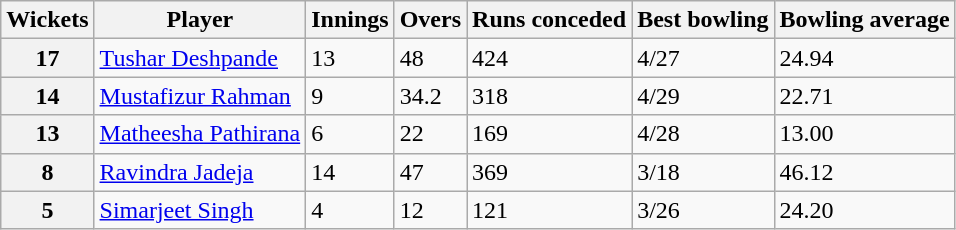<table class="wikitable">
<tr>
<th>Wickets</th>
<th>Player</th>
<th>Innings</th>
<th>Overs</th>
<th>Runs conceded</th>
<th>Best bowling</th>
<th>Bowling average</th>
</tr>
<tr>
<th>17</th>
<td><a href='#'>Tushar Deshpande</a></td>
<td>13</td>
<td>48</td>
<td>424</td>
<td>4/27</td>
<td>24.94</td>
</tr>
<tr>
<th>14</th>
<td><a href='#'>Mustafizur Rahman</a></td>
<td>9</td>
<td>34.2</td>
<td>318</td>
<td>4/29</td>
<td>22.71</td>
</tr>
<tr>
<th>13</th>
<td><a href='#'>Matheesha Pathirana</a></td>
<td>6</td>
<td>22</td>
<td>169</td>
<td>4/28</td>
<td>13.00</td>
</tr>
<tr>
<th>8</th>
<td><a href='#'>Ravindra Jadeja</a></td>
<td>14</td>
<td>47</td>
<td>369</td>
<td>3/18</td>
<td>46.12</td>
</tr>
<tr>
<th>5</th>
<td><a href='#'>Simarjeet Singh</a></td>
<td>4</td>
<td>12</td>
<td>121</td>
<td>3/26</td>
<td>24.20</td>
</tr>
</table>
